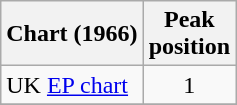<table class="wikitable">
<tr>
<th>Chart (1966)</th>
<th>Peak<br>position</th>
</tr>
<tr>
<td align="left">UK <a href='#'>EP chart</a></td>
<td align="center">1</td>
</tr>
<tr>
</tr>
</table>
